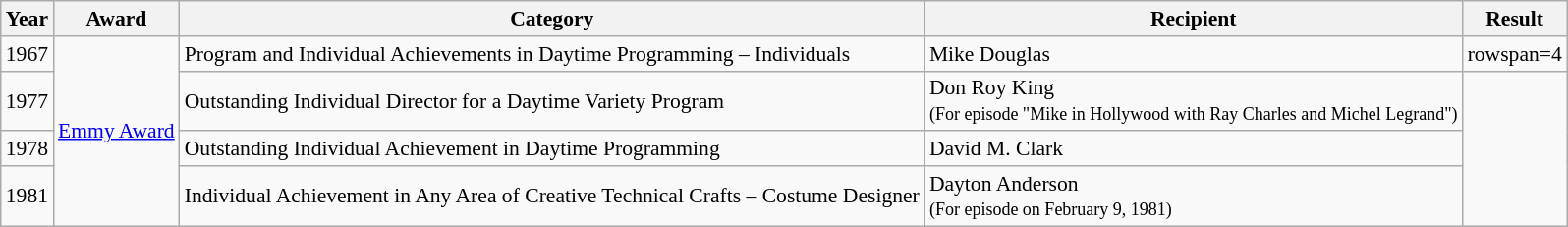<table class="wikitable" style="font-size: 90%;">
<tr>
<th>Year</th>
<th>Award</th>
<th>Category</th>
<th>Recipient</th>
<th>Result</th>
</tr>
<tr>
<td>1967</td>
<td rowspan=4><a href='#'>Emmy Award</a></td>
<td>Program and Individual Achievements in Daytime Programming – Individuals</td>
<td>Mike Douglas</td>
<td>rowspan=4 </td>
</tr>
<tr>
<td>1977</td>
<td>Outstanding Individual Director for a Daytime Variety Program</td>
<td>Don Roy King<br><small>(For episode "Mike in Hollywood with Ray Charles and Michel Legrand")</small></td>
</tr>
<tr>
<td>1978</td>
<td>Outstanding Individual Achievement in Daytime Programming</td>
<td>David M. Clark</td>
</tr>
<tr>
<td>1981</td>
<td>Individual Achievement in Any Area of Creative Technical Crafts – Costume Designer</td>
<td>Dayton Anderson<br><small>(For episode on February 9, 1981)</small></td>
</tr>
</table>
